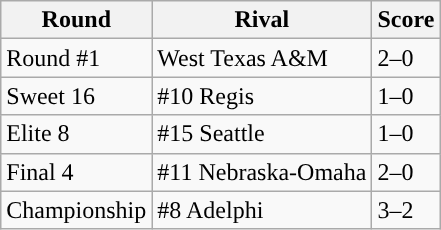<table class= "wikitable sortable">
<tr>
<th width=px>Round</th>
<th width=px>Rival</th>
<th width=px>Score</th>
</tr>
<tr>
<td>Round #1</td>
<td>West Texas A&M</td>
<td>2–0</td>
</tr>
<tr>
<td>Sweet 16</td>
<td>#10 Regis</td>
<td>1–0</td>
</tr>
<tr>
<td>Elite 8</td>
<td>#15 Seattle</td>
<td>1–0</td>
</tr>
<tr>
<td>Final 4</td>
<td>#11 Nebraska-Omaha</td>
<td>2–0</td>
</tr>
<tr>
<td>Championship</td>
<td>#8 Adelphi</td>
<td>3–2</td>
</tr>
</table>
